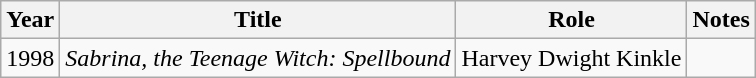<table class="wikitable">
<tr>
<th>Year</th>
<th>Title</th>
<th>Role</th>
<th>Notes</th>
</tr>
<tr>
<td>1998</td>
<td><em>Sabrina, the Teenage Witch: Spellbound</em></td>
<td>Harvey Dwight Kinkle</td>
<td></td>
</tr>
</table>
